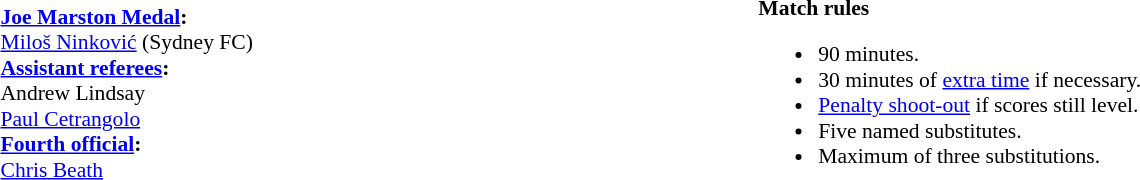<table style="width:100%; font-size:90%">
<tr>
<td><br><strong><a href='#'>Joe Marston Medal</a>:</strong>
<br><a href='#'>Miloš Ninković</a> (Sydney FC)<br><strong><a href='#'>Assistant referees</a>:</strong>
<br>Andrew Lindsay 
<br><a href='#'>Paul Cetrangolo</a> 
<br><strong><a href='#'>Fourth official</a>:</strong>
<br><a href='#'>Chris Beath</a></td>
<td style="width:60%; vertical-align:top"><br><strong>Match rules</strong><ul><li>90 minutes.</li><li>30 minutes of <a href='#'>extra time</a> if necessary.</li><li><a href='#'>Penalty shoot-out</a> if scores still level.</li><li>Five named substitutes.</li><li>Maximum of three substitutions.</li></ul></td>
</tr>
</table>
